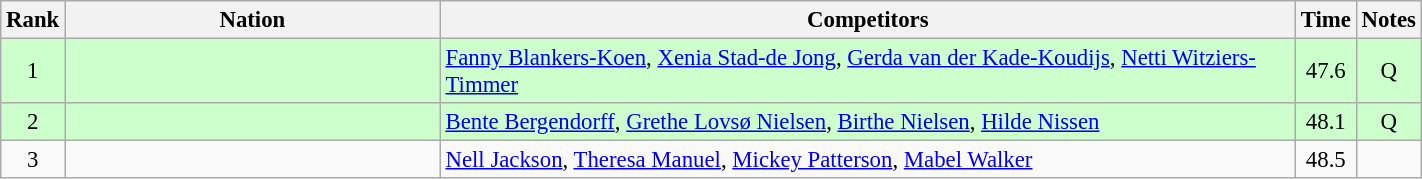<table class="wikitable sortable"  style="width:75%; text-align:center; font-size:95%;">
<tr>
<th width=15>Rank</th>
<th width=300>Nation</th>
<th width=700>Competitors</th>
<th width=15>Time</th>
<th width=15>Notes</th>
</tr>
<tr style="background:#cfc;">
<td>1</td>
<td align=left></td>
<td align=left><a href='#'>Fanny Blankers-Koen</a>, <a href='#'>Xenia Stad-de Jong</a>, <a href='#'>Gerda van der Kade-Koudijs</a>, <a href='#'>Netti Witziers-Timmer</a></td>
<td>47.6</td>
<td>Q</td>
</tr>
<tr style="background:#cfc;">
<td>2</td>
<td align=left></td>
<td align=left><a href='#'>Bente Bergendorff</a>, <a href='#'>Grethe Lovsø Nielsen</a>, <a href='#'>Birthe Nielsen</a>, <a href='#'>Hilde Nissen</a></td>
<td>48.1</td>
<td>Q</td>
</tr>
<tr>
<td>3</td>
<td align=left></td>
<td align=left><a href='#'>Nell Jackson</a>, <a href='#'>Theresa Manuel</a>, <a href='#'>Mickey Patterson</a>, <a href='#'>Mabel Walker</a></td>
<td>48.5</td>
<td></td>
</tr>
</table>
